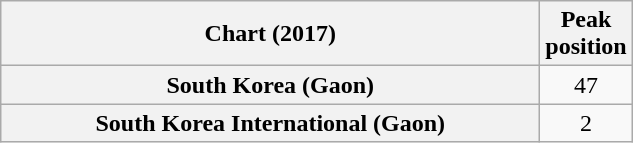<table class="wikitable plainrowheaders sortable" style="text-align:center">
<tr>
<th scope="col" style="width:22em;">Chart (2017)</th>
<th scope="col">Peak<br>position</th>
</tr>
<tr>
<th scope="row">South Korea (Gaon)</th>
<td>47</td>
</tr>
<tr>
<th scope="row">South Korea International (Gaon)</th>
<td>2</td>
</tr>
</table>
